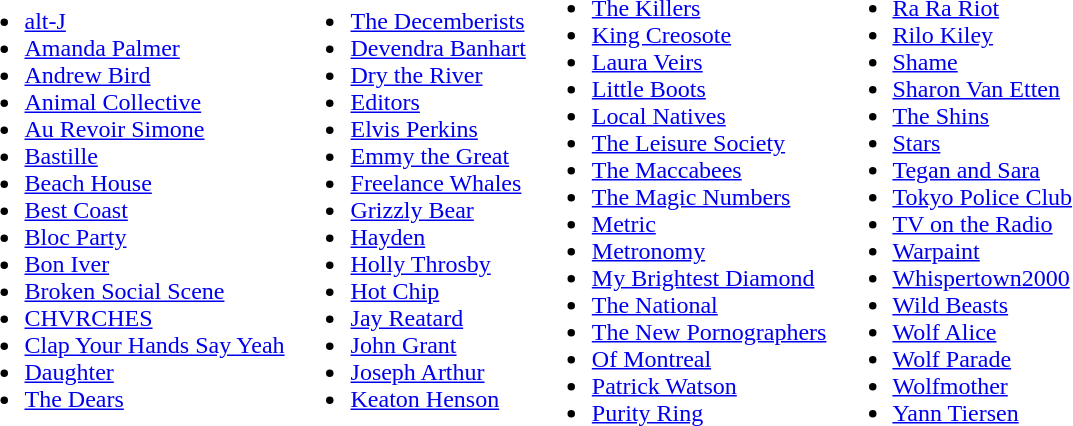<table>
<tr>
<td><br><ul><li><a href='#'>alt-J</a></li><li><a href='#'>Amanda Palmer</a></li><li><a href='#'>Andrew Bird</a></li><li><a href='#'>Animal Collective</a></li><li><a href='#'>Au Revoir Simone</a></li><li><a href='#'>Bastille</a></li><li><a href='#'>Beach House</a></li><li><a href='#'>Best Coast</a></li><li><a href='#'>Bloc Party</a></li><li><a href='#'>Bon Iver</a></li><li><a href='#'>Broken Social Scene</a></li><li><a href='#'>CHVRCHES</a></li><li><a href='#'>Clap Your Hands Say Yeah</a></li><li><a href='#'>Daughter</a></li><li><a href='#'>The Dears</a></li></ul></td>
<td><br><ul><li><a href='#'>The Decemberists</a></li><li><a href='#'>Devendra Banhart</a></li><li><a href='#'>Dry the River</a></li><li><a href='#'>Editors</a></li><li><a href='#'>Elvis Perkins</a></li><li><a href='#'>Emmy the Great</a></li><li><a href='#'>Freelance Whales</a></li><li><a href='#'>Grizzly Bear</a></li><li><a href='#'>Hayden</a></li><li><a href='#'>Holly Throsby</a></li><li><a href='#'>Hot Chip</a></li><li><a href='#'>Jay Reatard</a></li><li><a href='#'>John Grant</a></li><li><a href='#'>Joseph Arthur</a></li><li><a href='#'>Keaton Henson</a></li></ul></td>
<td><br><ul><li><a href='#'>The Killers</a></li><li><a href='#'>King Creosote</a></li><li><a href='#'>Laura Veirs</a></li><li><a href='#'>Little Boots</a></li><li><a href='#'>Local Natives</a></li><li><a href='#'>The Leisure Society</a></li><li><a href='#'>The Maccabees</a></li><li><a href='#'>The Magic Numbers</a></li><li><a href='#'>Metric</a></li><li><a href='#'>Metronomy</a></li><li><a href='#'>My Brightest Diamond</a></li><li><a href='#'>The National</a></li><li><a href='#'>The New Pornographers</a></li><li><a href='#'>Of Montreal</a></li><li><a href='#'>Patrick Watson</a></li><li><a href='#'>Purity Ring</a></li></ul></td>
<td><br><ul><li><a href='#'>Ra Ra Riot</a></li><li><a href='#'>Rilo Kiley</a></li><li><a href='#'>Shame</a></li><li><a href='#'>Sharon Van Etten</a></li><li><a href='#'>The Shins</a></li><li><a href='#'>Stars</a></li><li><a href='#'>Tegan and Sara</a></li><li><a href='#'>Tokyo Police Club</a></li><li><a href='#'>TV on the Radio</a></li><li><a href='#'>Warpaint</a></li><li><a href='#'>Whispertown2000</a></li><li><a href='#'>Wild Beasts</a></li><li><a href='#'>Wolf Alice</a></li><li><a href='#'>Wolf Parade</a></li><li><a href='#'>Wolfmother</a></li><li><a href='#'>Yann Tiersen</a></li></ul></td>
</tr>
</table>
